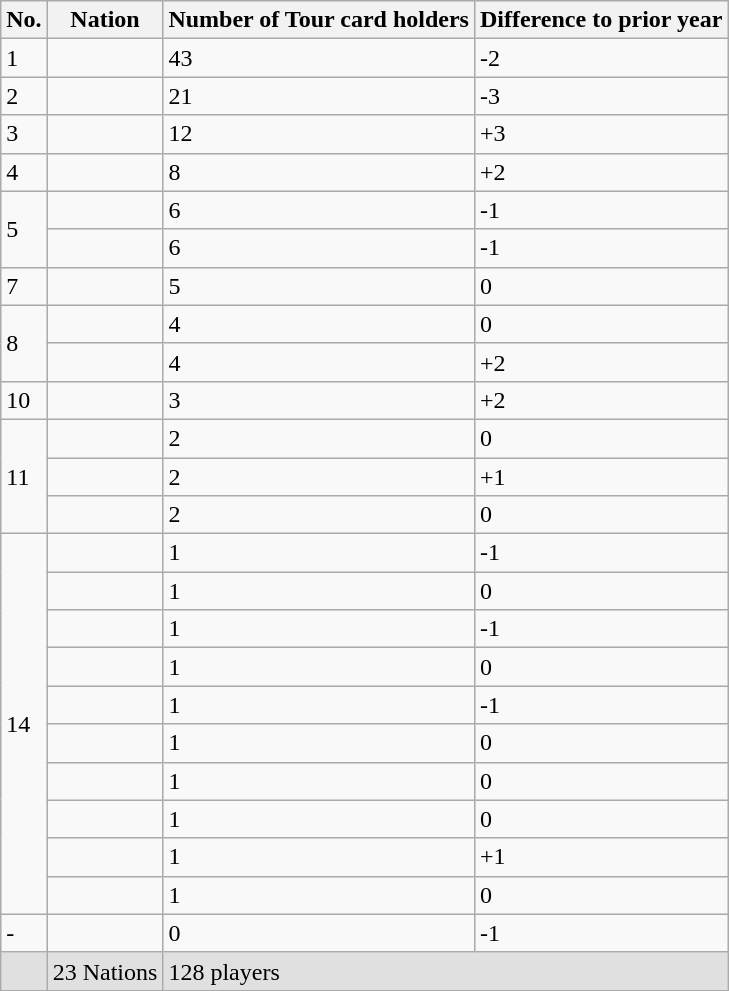<table class="wikitable sortable">
<tr>
<th>No.</th>
<th>Nation</th>
<th>Number of Tour card holders</th>
<th>Difference to prior year</th>
</tr>
<tr>
<td>1</td>
<td></td>
<td>43</td>
<td>-2</td>
</tr>
<tr>
<td>2</td>
<td></td>
<td>21</td>
<td>-3</td>
</tr>
<tr>
<td>3</td>
<td></td>
<td>12</td>
<td>+3</td>
</tr>
<tr>
<td>4</td>
<td></td>
<td>8</td>
<td>+2</td>
</tr>
<tr>
<td rowspan="2">5</td>
<td></td>
<td>6</td>
<td>-1</td>
</tr>
<tr>
<td></td>
<td>6</td>
<td>-1</td>
</tr>
<tr>
<td>7</td>
<td></td>
<td>5</td>
<td>0</td>
</tr>
<tr>
<td rowspan="2">8</td>
<td></td>
<td>4</td>
<td>0</td>
</tr>
<tr>
<td></td>
<td>4</td>
<td>+2</td>
</tr>
<tr>
<td rowspan="1">10</td>
<td></td>
<td>3</td>
<td>+2</td>
</tr>
<tr>
<td rowspan="3">11</td>
<td></td>
<td>2</td>
<td>0</td>
</tr>
<tr>
<td></td>
<td>2</td>
<td>+1</td>
</tr>
<tr>
<td></td>
<td>2</td>
<td>0</td>
</tr>
<tr>
<td rowspan="10">14</td>
<td></td>
<td>1</td>
<td>-1</td>
</tr>
<tr>
<td></td>
<td>1</td>
<td>0</td>
</tr>
<tr>
<td></td>
<td>1</td>
<td>-1</td>
</tr>
<tr>
<td></td>
<td>1</td>
<td>0</td>
</tr>
<tr>
<td></td>
<td>1</td>
<td>-1</td>
</tr>
<tr>
<td></td>
<td>1</td>
<td>0</td>
</tr>
<tr>
<td></td>
<td>1</td>
<td>0</td>
</tr>
<tr>
<td></td>
<td>1</td>
<td>0</td>
</tr>
<tr>
<td></td>
<td>1</td>
<td>+1</td>
</tr>
<tr>
<td></td>
<td>1</td>
<td>0</td>
</tr>
<tr>
<td>-</td>
<td></td>
<td>0</td>
<td>-1</td>
</tr>
<tr bgcolor="#E0E0E0">
<td></td>
<td>23 Nations</td>
<td colspan="2">128 players</td>
</tr>
</table>
